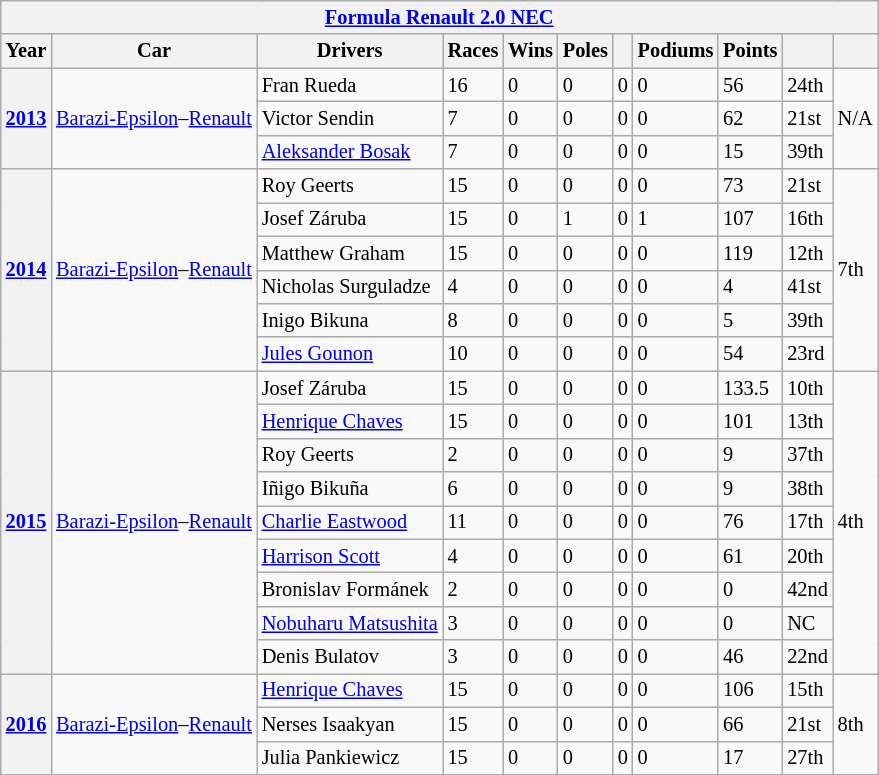<table class="wikitable" style="font-size:85%">
<tr>
<th colspan=11><a href='#'>Formula Renault 2.0 NEC</a></th>
</tr>
<tr>
<th>Year</th>
<th>Car</th>
<th>Drivers</th>
<th>Races</th>
<th>Wins</th>
<th>Poles</th>
<th></th>
<th>Podiums</th>
<th>Points</th>
<th></th>
<th></th>
</tr>
<tr>
<th rowspan=3><a href='#'>2013</a></th>
<td rowspan=3><a href='#'>Barazi-Epsilon</a>–<a href='#'>Renault</a></td>
<td> Fran Rueda</td>
<td>16</td>
<td>0</td>
<td>0</td>
<td>0</td>
<td>0</td>
<td>56</td>
<td>24th</td>
<td rowspan=3>N/A</td>
</tr>
<tr>
<td> Victor Sendin</td>
<td>7</td>
<td>0</td>
<td>0</td>
<td>0</td>
<td>0</td>
<td>62</td>
<td>21st</td>
</tr>
<tr>
<td> <a href='#'>Aleksander Bosak</a></td>
<td>7</td>
<td>0</td>
<td>0</td>
<td>0</td>
<td>0</td>
<td>15</td>
<td>39th</td>
</tr>
<tr>
<th rowspan=6><a href='#'>2014</a></th>
<td rowspan=6><a href='#'>Barazi-Epsilon</a>–<a href='#'>Renault</a></td>
<td> Roy Geerts</td>
<td>15</td>
<td>0</td>
<td>0</td>
<td>0</td>
<td>0</td>
<td>73</td>
<td>21st</td>
<td rowspan=6>7th</td>
</tr>
<tr>
<td> Josef Záruba</td>
<td>15</td>
<td>0</td>
<td>1</td>
<td>0</td>
<td>1</td>
<td>107</td>
<td>16th</td>
</tr>
<tr>
<td> Matthew Graham</td>
<td>15</td>
<td>0</td>
<td>0</td>
<td>0</td>
<td>0</td>
<td>119</td>
<td>12th</td>
</tr>
<tr>
<td> Nicholas Surguladze</td>
<td>4</td>
<td>0</td>
<td>0</td>
<td>0</td>
<td>0</td>
<td>4</td>
<td>41st</td>
</tr>
<tr>
<td> Inigo Bikuna</td>
<td>8</td>
<td>0</td>
<td>0</td>
<td>0</td>
<td>0</td>
<td>5</td>
<td>39th</td>
</tr>
<tr>
<td> <a href='#'>Jules Gounon</a></td>
<td>10</td>
<td>0</td>
<td>0</td>
<td>0</td>
<td>0</td>
<td>54</td>
<td>23rd</td>
</tr>
<tr>
<th rowspan=9><a href='#'>2015</a></th>
<td rowspan=9><a href='#'>Barazi-Epsilon</a>–<a href='#'>Renault</a></td>
<td> Josef Záruba</td>
<td>15</td>
<td>0</td>
<td>0</td>
<td>0</td>
<td>0</td>
<td>133.5</td>
<td>10th</td>
<td rowspan=9>4th</td>
</tr>
<tr>
<td> <a href='#'>Henrique Chaves</a></td>
<td>15</td>
<td>0</td>
<td>0</td>
<td>0</td>
<td>0</td>
<td>101</td>
<td>13th</td>
</tr>
<tr>
<td> Roy Geerts</td>
<td>2</td>
<td>0</td>
<td>0</td>
<td>0</td>
<td>0</td>
<td>9</td>
<td>37th</td>
</tr>
<tr>
<td> Iñigo Bikuña</td>
<td>6</td>
<td>0</td>
<td>0</td>
<td>0</td>
<td>0</td>
<td>9</td>
<td>38th</td>
</tr>
<tr>
<td> <a href='#'>Charlie Eastwood</a></td>
<td>11</td>
<td>0</td>
<td>0</td>
<td>0</td>
<td>0</td>
<td>76</td>
<td>17th</td>
</tr>
<tr>
<td> <a href='#'>Harrison Scott</a></td>
<td>4</td>
<td>0</td>
<td>0</td>
<td>0</td>
<td>0</td>
<td>61</td>
<td>20th</td>
</tr>
<tr>
<td> Bronislav Formánek</td>
<td>2</td>
<td>0</td>
<td>0</td>
<td>0</td>
<td>0</td>
<td>0</td>
<td>42nd</td>
</tr>
<tr>
<td> <a href='#'>Nobuharu Matsushita</a></td>
<td>3</td>
<td>0</td>
<td>0</td>
<td>0</td>
<td>0</td>
<td>0</td>
<td>NC</td>
</tr>
<tr>
<td> Denis Bulatov</td>
<td>3</td>
<td>0</td>
<td>0</td>
<td>0</td>
<td>0</td>
<td>46</td>
<td>22nd</td>
</tr>
<tr>
<th rowspan=3><a href='#'>2016</a></th>
<td rowspan=3><a href='#'>Barazi-Epsilon</a>–<a href='#'>Renault</a></td>
<td> <a href='#'>Henrique Chaves</a></td>
<td>15</td>
<td>0</td>
<td>0</td>
<td>0</td>
<td>0</td>
<td>106</td>
<td>15th</td>
<td rowspan=3>8th</td>
</tr>
<tr>
<td> Nerses Isaakyan</td>
<td>15</td>
<td>0</td>
<td>0</td>
<td>0</td>
<td>0</td>
<td>66</td>
<td>21st</td>
</tr>
<tr>
<td> Julia Pankiewicz</td>
<td>15</td>
<td>0</td>
<td>0</td>
<td>0</td>
<td>0</td>
<td>17</td>
<td>27th</td>
</tr>
</table>
